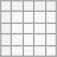<table class="wikitable">
<tr>
<th></th>
<th></th>
<th></th>
<th></th>
<th></th>
</tr>
<tr>
<th scope="col"></th>
<td></td>
<td></td>
<td></td>
<td></td>
</tr>
<tr>
<th scope="col"></th>
<td></td>
<td></td>
<td></td>
<td></td>
</tr>
<tr>
<th scope="col"></th>
<td></td>
<td></td>
<td></td>
<td></td>
</tr>
<tr>
<th scope="col"></th>
<td></td>
<td></td>
<td></td>
<td></td>
</tr>
</table>
